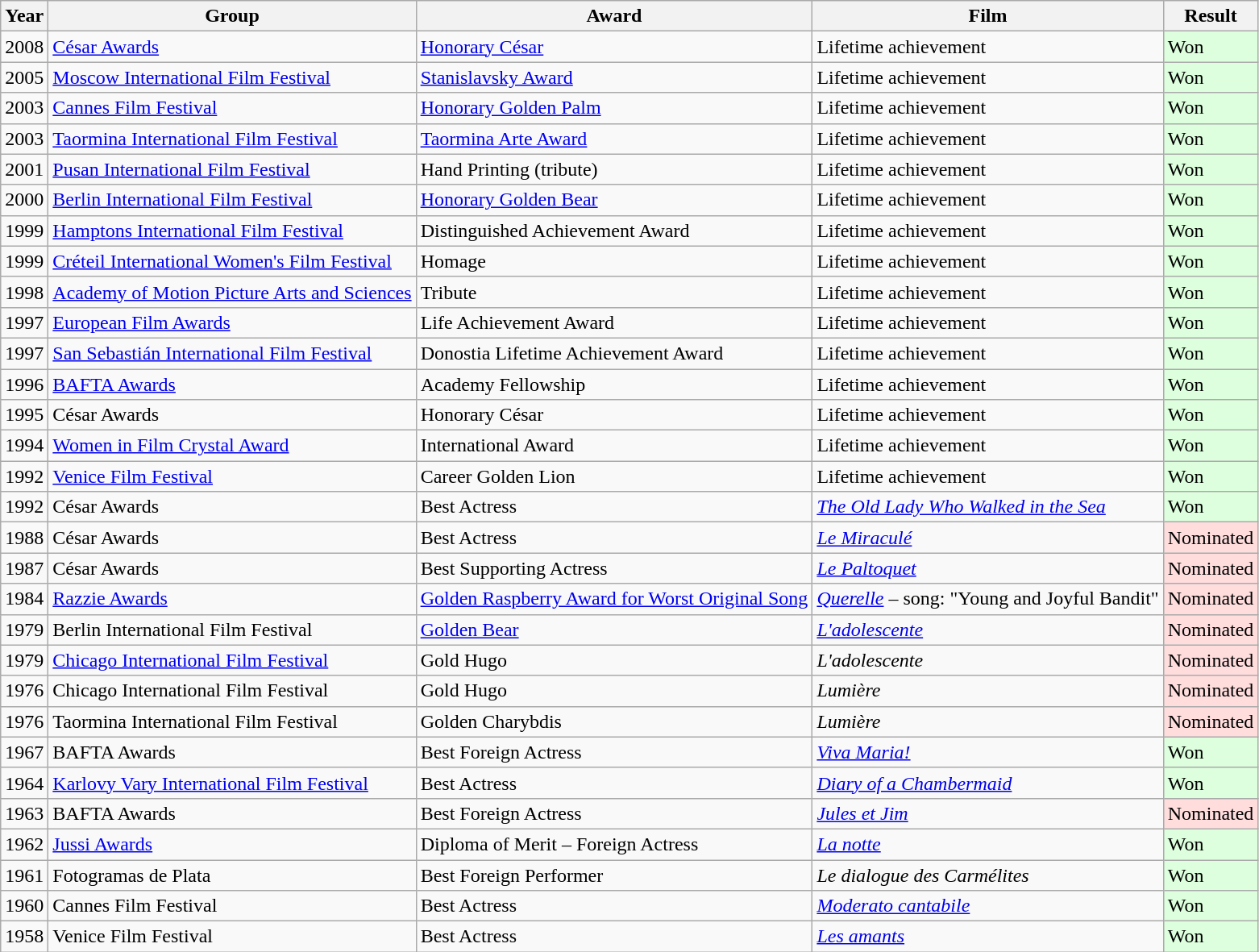<table class="wikitable">
<tr>
<th>Year</th>
<th>Group</th>
<th>Award</th>
<th>Film</th>
<th>Result</th>
</tr>
<tr>
<td>2008</td>
<td><a href='#'>César Awards</a></td>
<td><a href='#'>Honorary César</a></td>
<td>Lifetime achievement</td>
<td style="background:#dfd;">Won</td>
</tr>
<tr>
<td>2005</td>
<td><a href='#'>Moscow International Film Festival</a></td>
<td><a href='#'>Stanislavsky Award</a></td>
<td>Lifetime achievement</td>
<td style="background:#dfd;">Won</td>
</tr>
<tr>
<td>2003</td>
<td><a href='#'>Cannes Film Festival</a></td>
<td><a href='#'>Honorary Golden Palm</a></td>
<td>Lifetime achievement</td>
<td style="background:#dfd;">Won</td>
</tr>
<tr>
<td>2003</td>
<td><a href='#'>Taormina International Film Festival</a></td>
<td><a href='#'>Taormina Arte Award</a></td>
<td>Lifetime achievement</td>
<td style="background:#dfd;">Won</td>
</tr>
<tr>
<td>2001</td>
<td><a href='#'>Pusan International Film Festival</a></td>
<td>Hand Printing (tribute)</td>
<td>Lifetime achievement</td>
<td style="background:#dfd;">Won</td>
</tr>
<tr>
<td>2000</td>
<td><a href='#'>Berlin International Film Festival</a></td>
<td><a href='#'>Honorary Golden Bear</a></td>
<td>Lifetime achievement</td>
<td style="background:#dfd;">Won</td>
</tr>
<tr>
<td>1999</td>
<td><a href='#'>Hamptons International Film Festival</a></td>
<td>Distinguished Achievement Award</td>
<td>Lifetime achievement</td>
<td style="background:#dfd;">Won</td>
</tr>
<tr>
<td>1999</td>
<td><a href='#'>Créteil International Women's Film Festival</a></td>
<td>Homage</td>
<td>Lifetime achievement</td>
<td style="background:#dfd;">Won</td>
</tr>
<tr>
<td>1998</td>
<td><a href='#'>Academy of Motion Picture Arts and Sciences</a></td>
<td>Tribute</td>
<td>Lifetime achievement</td>
<td style="background:#dfd;">Won</td>
</tr>
<tr>
<td>1997</td>
<td><a href='#'>European Film Awards</a></td>
<td>Life Achievement Award</td>
<td>Lifetime achievement</td>
<td style="background:#dfd;">Won</td>
</tr>
<tr>
<td>1997</td>
<td><a href='#'>San Sebastián International Film Festival</a></td>
<td>Donostia Lifetime Achievement Award</td>
<td>Lifetime achievement</td>
<td style="background:#dfd;">Won</td>
</tr>
<tr>
<td>1996</td>
<td><a href='#'>BAFTA Awards</a></td>
<td>Academy Fellowship</td>
<td>Lifetime achievement</td>
<td style="background:#dfd;">Won</td>
</tr>
<tr>
<td>1995</td>
<td>César Awards</td>
<td>Honorary César</td>
<td>Lifetime achievement</td>
<td style="background:#dfd;">Won</td>
</tr>
<tr>
<td>1994</td>
<td><a href='#'>Women in Film Crystal Award</a></td>
<td>International Award</td>
<td>Lifetime achievement</td>
<td style="background:#dfd;">Won</td>
</tr>
<tr>
<td>1992</td>
<td><a href='#'>Venice Film Festival</a></td>
<td>Career Golden Lion</td>
<td>Lifetime achievement</td>
<td style="background:#dfd;">Won</td>
</tr>
<tr>
<td>1992</td>
<td>César Awards</td>
<td>Best Actress</td>
<td><em><a href='#'>The Old Lady Who Walked in the Sea</a></em></td>
<td style="background:#dfd;">Won</td>
</tr>
<tr>
<td>1988</td>
<td>César Awards</td>
<td>Best Actress</td>
<td><em><a href='#'>Le Miraculé</a></em></td>
<td style="background:#fdd;">Nominated</td>
</tr>
<tr>
<td>1987</td>
<td>César Awards</td>
<td>Best Supporting Actress</td>
<td><em><a href='#'>Le Paltoquet</a></em></td>
<td style="background:#fdd;">Nominated</td>
</tr>
<tr>
<td>1984</td>
<td><a href='#'>Razzie Awards</a></td>
<td><a href='#'>Golden Raspberry Award for Worst Original Song</a></td>
<td><em><a href='#'>Querelle</a></em> – song: "Young and Joyful Bandit"</td>
<td style="background:#fdd;">Nominated</td>
</tr>
<tr>
<td>1979</td>
<td>Berlin International Film Festival</td>
<td><a href='#'>Golden Bear</a></td>
<td><em><a href='#'>L'adolescente</a></em></td>
<td style="background:#fdd;">Nominated</td>
</tr>
<tr>
<td>1979</td>
<td><a href='#'>Chicago International Film Festival</a></td>
<td>Gold Hugo</td>
<td><em>L'adolescente </em></td>
<td style="background:#fdd;">Nominated</td>
</tr>
<tr>
<td>1976</td>
<td>Chicago International Film Festival</td>
<td>Gold Hugo</td>
<td><em>Lumière </em></td>
<td style="background:#fdd;">Nominated</td>
</tr>
<tr>
<td>1976</td>
<td>Taormina International Film Festival</td>
<td>Golden Charybdis</td>
<td><em>Lumière </em></td>
<td style="background:#fdd;">Nominated</td>
</tr>
<tr>
<td>1967</td>
<td>BAFTA Awards</td>
<td>Best Foreign Actress</td>
<td><em><a href='#'>Viva Maria!</a></em></td>
<td style="background:#dfd;">Won</td>
</tr>
<tr>
<td>1964</td>
<td><a href='#'>Karlovy Vary International Film Festival</a></td>
<td>Best Actress</td>
<td><em><a href='#'>Diary of a Chambermaid</a></em></td>
<td style="background:#dfd;">Won</td>
</tr>
<tr>
<td>1963</td>
<td>BAFTA Awards</td>
<td>Best Foreign Actress</td>
<td><em><a href='#'>Jules et Jim</a> </em></td>
<td style="background:#fdd;">Nominated</td>
</tr>
<tr>
<td>1962</td>
<td><a href='#'>Jussi Awards</a></td>
<td>Diploma of Merit – Foreign Actress</td>
<td><em><a href='#'>La notte</a></em></td>
<td style="background:#dfd;">Won</td>
</tr>
<tr>
<td>1961</td>
<td>Fotogramas de Plata</td>
<td>Best Foreign Performer</td>
<td><em>Le dialogue des Carmélites </em></td>
<td style="background:#dfd;">Won</td>
</tr>
<tr>
<td>1960</td>
<td>Cannes Film Festival</td>
<td>Best Actress</td>
<td><em><a href='#'>Moderato cantabile</a></em></td>
<td style="background:#dfd;">Won</td>
</tr>
<tr>
<td>1958</td>
<td>Venice Film Festival</td>
<td>Best Actress</td>
<td><em><a href='#'>Les amants</a></em></td>
<td style="background:#dfd;">Won</td>
</tr>
</table>
